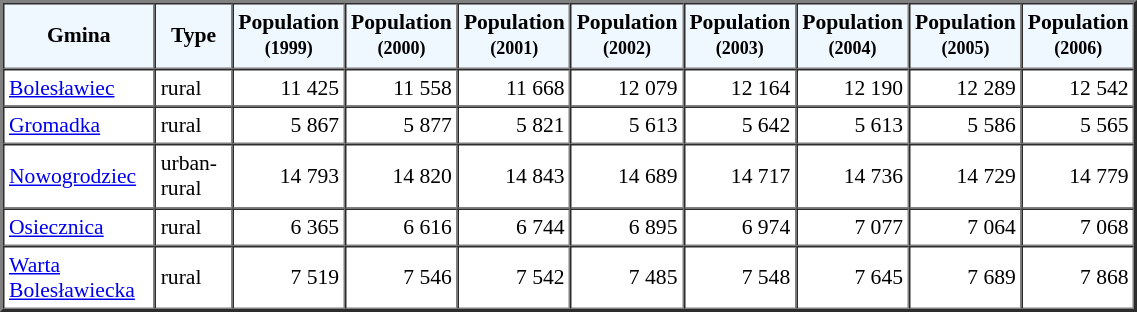<table width="60%" border="2" cellpadding="3" cellspacing="0" style="font-size:90%;line-height:120%;">
<tr bgcolor="F0F8FF">
<td style="text-align:center;"><strong>Gmina</strong></td>
<td style="text-align:center;"><strong>Type</strong></td>
<td style="text-align:center;"><strong>Population<br><small>(1999)</small></strong></td>
<td style="text-align:center;"><strong>Population<br><small>(2000)</small></strong></td>
<td style="text-align:center;"><strong>Population<br><small>(2001)</small></strong></td>
<td style="text-align:center;"><strong>Population<br><small>(2002)</small></strong></td>
<td style="text-align:center;"><strong>Population<br><small>(2003)</small></strong></td>
<td style="text-align:center;"><strong>Population<br><small>(2004)</small></strong></td>
<td style="text-align:center;"><strong>Population<br><small>(2005)</small></strong></td>
<td style="text-align:center;"><strong>Population<br><small>(2006)</small></strong></td>
</tr>
<tr>
<td><a href='#'>Bolesławiec</a></td>
<td>rural</td>
<td style="text-align:right;">11 425</td>
<td style="text-align:right;">11 558</td>
<td style="text-align:right;">11 668</td>
<td style="text-align:right;">12 079</td>
<td style="text-align:right;">12 164</td>
<td style="text-align:right;">12 190</td>
<td style="text-align:right;">12 289</td>
<td style="text-align:right;">12 542</td>
</tr>
<tr>
<td><a href='#'>Gromadka</a></td>
<td>rural</td>
<td style="text-align:right;">5 867</td>
<td style="text-align:right;">5 877</td>
<td style="text-align:right;">5 821</td>
<td style="text-align:right;">5 613</td>
<td style="text-align:right;">5 642</td>
<td style="text-align:right;">5 613</td>
<td style="text-align:right;">5 586</td>
<td style="text-align:right;">5 565</td>
</tr>
<tr>
<td><a href='#'>Nowogrodziec</a></td>
<td>urban-rural</td>
<td style="text-align:right;">14 793</td>
<td style="text-align:right;">14 820</td>
<td style="text-align:right;">14 843</td>
<td style="text-align:right;">14 689</td>
<td style="text-align:right;">14 717</td>
<td style="text-align:right;">14 736</td>
<td style="text-align:right;">14 729</td>
<td style="text-align:right;">14 779</td>
</tr>
<tr>
<td><a href='#'>Osiecznica</a></td>
<td>rural</td>
<td style="text-align:right;">6 365</td>
<td style="text-align:right;">6 616</td>
<td style="text-align:right;">6 744</td>
<td style="text-align:right;">6 895</td>
<td style="text-align:right;">6 974</td>
<td style="text-align:right;">7 077</td>
<td style="text-align:right;">7 064</td>
<td style="text-align:right;">7 068</td>
</tr>
<tr>
<td><a href='#'>Warta Bolesławiecka</a></td>
<td>rural</td>
<td style="text-align:right;">7 519</td>
<td style="text-align:right;">7 546</td>
<td style="text-align:right;">7 542</td>
<td style="text-align:right;">7 485</td>
<td style="text-align:right;">7 548</td>
<td style="text-align:right;">7 645</td>
<td style="text-align:right;">7 689</td>
<td style="text-align:right;">7 868</td>
</tr>
<tr>
</tr>
</table>
